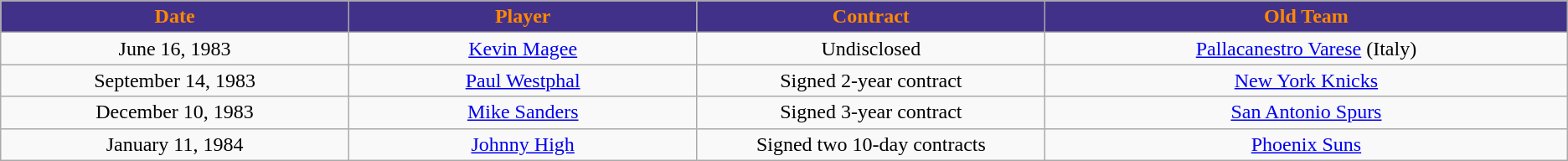<table class="wikitable">
<tr>
<th style="background:#423189; color:#FF8800" width="10%">Date</th>
<th style="background:#423189; color:#FF8800" width="10%">Player</th>
<th style="background:#423189; color:#FF8800" width="10%">Contract</th>
<th style="background:#423189; color:#FF8800" width="15%">Old Team</th>
</tr>
<tr style="text-align: center">
<td>June 16, 1983</td>
<td><a href='#'>Kevin Magee</a></td>
<td>Undisclosed</td>
<td><a href='#'>Pallacanestro Varese</a> (Italy)</td>
</tr>
<tr style="text-align: center">
<td>September 14, 1983</td>
<td><a href='#'>Paul Westphal</a></td>
<td>Signed 2-year contract</td>
<td><a href='#'>New York Knicks</a></td>
</tr>
<tr style="text-align: center">
<td>December 10, 1983</td>
<td><a href='#'>Mike Sanders</a></td>
<td>Signed 3-year contract</td>
<td><a href='#'>San Antonio Spurs</a></td>
</tr>
<tr style="text-align: center">
<td>January 11, 1984</td>
<td><a href='#'>Johnny High</a></td>
<td>Signed two 10-day contracts</td>
<td><a href='#'>Phoenix Suns</a></td>
</tr>
</table>
